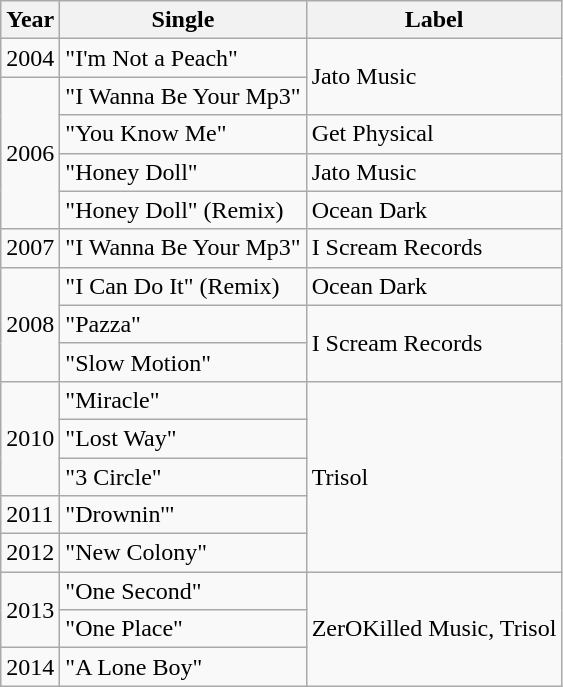<table class="wikitable">
<tr>
<th>Year</th>
<th>Single</th>
<th>Label</th>
</tr>
<tr>
<td>2004</td>
<td>"I'm Not a Peach"</td>
<td rowspan="2">Jato Music</td>
</tr>
<tr>
<td rowspan="4">2006</td>
<td>"I Wanna Be Your Mp3"</td>
</tr>
<tr>
<td>"You Know Me"</td>
<td>Get Physical</td>
</tr>
<tr>
<td>"Honey Doll"</td>
<td>Jato Music</td>
</tr>
<tr>
<td>"Honey Doll" (Remix)</td>
<td>Ocean Dark</td>
</tr>
<tr>
<td>2007</td>
<td>"I Wanna Be Your Mp3"</td>
<td>I Scream Records</td>
</tr>
<tr>
<td rowspan="3">2008</td>
<td>"I Can Do It" (Remix)</td>
<td>Ocean Dark</td>
</tr>
<tr>
<td>"Pazza"</td>
<td rowspan="2">I Scream Records</td>
</tr>
<tr>
<td>"Slow Motion"</td>
</tr>
<tr>
<td rowspan="3">2010</td>
<td>"Miracle"</td>
<td rowspan="5">Trisol</td>
</tr>
<tr>
<td>"Lost Way"</td>
</tr>
<tr>
<td>"3 Circle"</td>
</tr>
<tr>
<td>2011</td>
<td>"Drownin'"</td>
</tr>
<tr>
<td>2012</td>
<td>"New Colony"</td>
</tr>
<tr>
<td rowspan="2">2013</td>
<td>"One Second"</td>
<td rowspan="3">ZerOKilled Music, Trisol</td>
</tr>
<tr>
<td>"One Place"</td>
</tr>
<tr>
<td>2014</td>
<td>"A Lone Boy"</td>
</tr>
</table>
